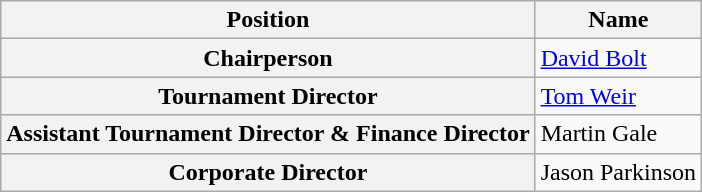<table class="wikitable">
<tr>
<th>Position</th>
<th>Name</th>
</tr>
<tr>
<th>Chairperson</th>
<td><a href='#'>David Bolt</a></td>
</tr>
<tr>
<th>Tournament Director</th>
<td><a href='#'>Tom Weir</a></td>
</tr>
<tr>
<th>Assistant Tournament Director & Finance Director</th>
<td>Martin Gale</td>
</tr>
<tr>
<th>Corporate Director</th>
<td>Jason Parkinson</td>
</tr>
</table>
